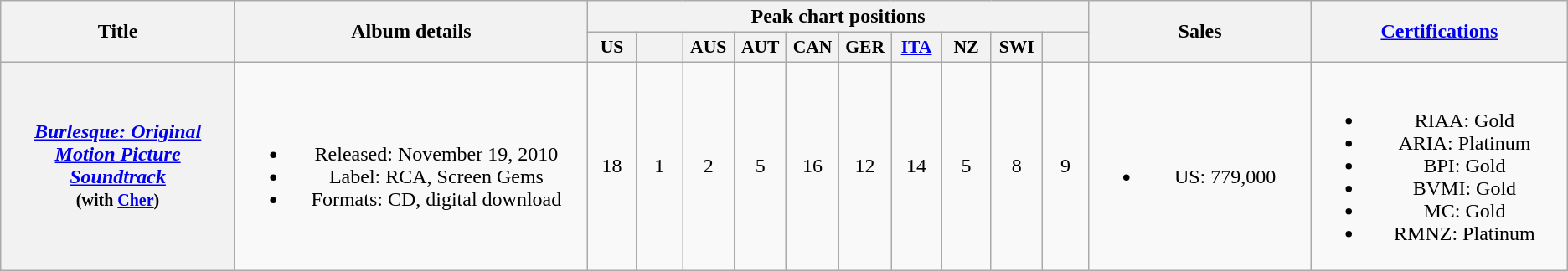<table class="wikitable plainrowheaders" style="text-align:center;">
<tr>
<th scope="col" rowspan="2" style="width:13em;">Title</th>
<th scope="col" rowspan="2" style="width:20em;">Album details</th>
<th scope="col" colspan="10">Peak chart positions</th>
<th scope="col" rowspan="2" style="width:12em;">Sales</th>
<th scope="col" rowspan="2" style="width:14em;"><a href='#'>Certifications</a></th>
</tr>
<tr>
<th scope="col" style="width:2.5em;font-size:90%;">US<br></th>
<th scope="col" style="width:2.5em;font-size:90%;"><a href='#'></a><br></th>
<th scope="col" style="width:2.5em;font-size:90%;">AUS<br></th>
<th scope="col" style="width:2.5em;font-size:90%;">AUT<br></th>
<th scope="col" style="width:2.5em;font-size:90%;">CAN<br></th>
<th scope="col" style="width:2.5em;font-size:90%;">GER<br></th>
<th scope="col" style="width:2.5em;font-size:90%;"><a href='#'>ITA</a><br></th>
<th scope="col" style="width:2.5em;font-size:90%;">NZ<br></th>
<th scope="col" style="width:2.5em;font-size:90%;">SWI<br></th>
<th scope="col" style="width:2.5em;font-size:90%;"><a href='#'></a><br></th>
</tr>
<tr>
<th scope="row"><em><a href='#'>Burlesque: Original Motion Picture Soundtrack</a></em><br><small>(with <a href='#'>Cher</a>)</small></th>
<td><br><ul><li>Released: November 19, 2010 </li><li>Label: RCA, Screen Gems</li><li>Formats: CD, digital download</li></ul></td>
<td>18</td>
<td>1</td>
<td>2</td>
<td>5</td>
<td>16</td>
<td>12</td>
<td>14</td>
<td>5</td>
<td>8</td>
<td>9</td>
<td><br><ul><li>US: 779,000</li></ul></td>
<td><br><ul><li>RIAA: Gold</li><li>ARIA: Platinum</li><li>BPI: Gold</li><li>BVMI: Gold</li><li>MC: Gold</li><li>RMNZ: Platinum</li></ul></td>
</tr>
</table>
